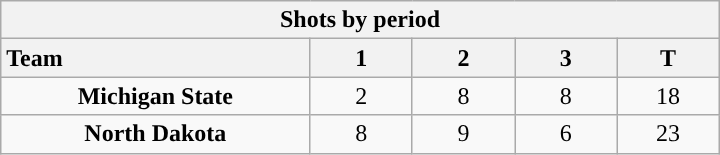<table class="wikitable" style="width:30em; text-align:right;">
<tr>
<th colspan=5>Shots by period</th>
</tr>
<tr>
<th style="width:10em; text-align:left;">Team</th>
<th style="width:3em;">1</th>
<th style="width:3em;">2</th>
<th style="width:3em;">3</th>
<th style="width:3em;">T</th>
</tr>
<tr>
<td align=center><strong>Michigan State</strong></td>
<td align=center>2</td>
<td align=center>8</td>
<td align=center>8</td>
<td align=center>18</td>
</tr>
<tr>
<td align=center><strong>North Dakota</strong></td>
<td align=center>8</td>
<td align=center>9</td>
<td align=center>6</td>
<td align=center>23</td>
</tr>
</table>
